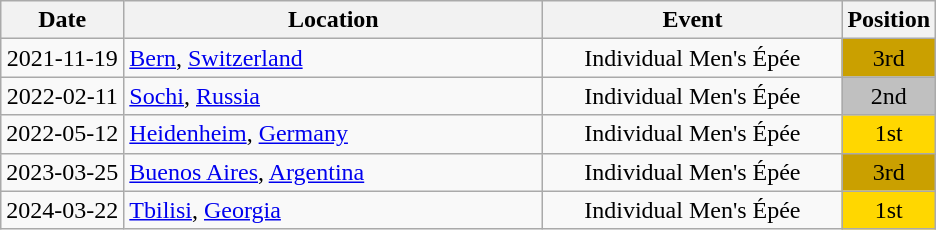<table class="wikitable" style="text-align:center;">
<tr>
<th>Date</th>
<th style="width:17em">Location</th>
<th style="width:12em">Event</th>
<th>Position</th>
</tr>
<tr>
<td>2021-11-19</td>
<td align="left"> <a href='#'>Bern</a>, <a href='#'>Switzerland</a></td>
<td>Individual Men's Épée</td>
<td bgcolor="caramel">3rd</td>
</tr>
<tr>
<td>2022-02-11</td>
<td align="left"> <a href='#'>Sochi</a>, <a href='#'>Russia</a></td>
<td>Individual Men's Épée</td>
<td bgcolor="silver">2nd</td>
</tr>
<tr>
<td>2022-05-12</td>
<td align="left"> <a href='#'>Heidenheim</a>, <a href='#'>Germany</a></td>
<td>Individual Men's Épée</td>
<td bgcolor="gold">1st</td>
</tr>
<tr>
<td>2023-03-25</td>
<td align="left"> <a href='#'>Buenos Aires</a>, <a href='#'>Argentina</a></td>
<td>Individual Men's Épée</td>
<td bgcolor="caramel">3rd</td>
</tr>
<tr>
<td>2024-03-22</td>
<td align="left"> <a href='#'>Tbilisi</a>, <a href='#'>Georgia</a></td>
<td>Individual Men's Épée</td>
<td bgcolor="gold">1st</td>
</tr>
</table>
